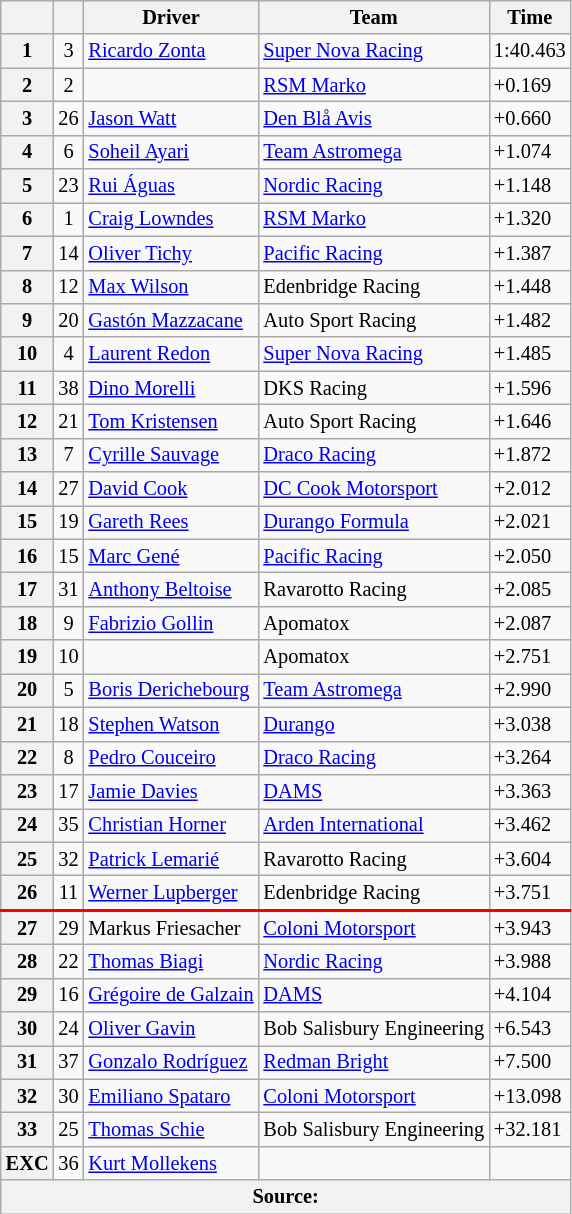<table class="wikitable" style="font-size: 85%">
<tr>
<th></th>
<th></th>
<th>Driver</th>
<th>Team</th>
<th>Time</th>
</tr>
<tr>
<th>1</th>
<td align="center">3</td>
<td> <a href='#'>Ricardo Zonta</a></td>
<td><a href='#'>Super Nova Racing</a></td>
<td>1:40.463</td>
</tr>
<tr>
<th>2</th>
<td align="center">2</td>
<td></td>
<td><a href='#'>RSM Marko</a></td>
<td>+0.169</td>
</tr>
<tr>
<th>3</th>
<td align="center">26</td>
<td> <a href='#'>Jason Watt</a></td>
<td><a href='#'>Den Blå Avis</a></td>
<td>+0.660</td>
</tr>
<tr>
<th>4</th>
<td align="center">6</td>
<td> <a href='#'>Soheil Ayari</a></td>
<td><a href='#'>Team Astromega</a></td>
<td>+1.074</td>
</tr>
<tr>
<th>5</th>
<td align="center">23</td>
<td> <a href='#'>Rui Águas</a></td>
<td><a href='#'>Nordic Racing</a></td>
<td>+1.148</td>
</tr>
<tr>
<th>6</th>
<td align="center">1</td>
<td> <a href='#'>Craig Lowndes</a></td>
<td><a href='#'>RSM Marko</a></td>
<td>+1.320</td>
</tr>
<tr>
<th>7</th>
<td align="center">14</td>
<td> <a href='#'>Oliver Tichy</a></td>
<td><a href='#'>Pacific Racing</a></td>
<td>+1.387</td>
</tr>
<tr>
<th>8</th>
<td align="center">12</td>
<td> <a href='#'>Max Wilson</a></td>
<td>Edenbridge Racing</td>
<td>+1.448</td>
</tr>
<tr>
<th>9</th>
<td align="center">20</td>
<td> <a href='#'>Gastón Mazzacane</a></td>
<td>Auto Sport Racing</td>
<td>+1.482</td>
</tr>
<tr>
<th>10</th>
<td align="center">4</td>
<td> <a href='#'>Laurent Redon</a></td>
<td><a href='#'>Super Nova Racing</a></td>
<td>+1.485</td>
</tr>
<tr>
<th>11</th>
<td align="center">38</td>
<td> <a href='#'>Dino Morelli</a></td>
<td>DKS Racing</td>
<td>+1.596</td>
</tr>
<tr>
<th>12</th>
<td align="center">21</td>
<td> <a href='#'>Tom Kristensen</a></td>
<td>Auto Sport Racing</td>
<td>+1.646</td>
</tr>
<tr>
<th>13</th>
<td align="center">7</td>
<td> <a href='#'>Cyrille Sauvage</a></td>
<td><a href='#'>Draco Racing</a></td>
<td>+1.872</td>
</tr>
<tr>
<th>14</th>
<td align="center">27</td>
<td> <a href='#'>David Cook</a></td>
<td><a href='#'>DC Cook Motorsport</a></td>
<td>+2.012</td>
</tr>
<tr>
<th>15</th>
<td align="center">19</td>
<td> <a href='#'>Gareth Rees</a></td>
<td><a href='#'>Durango Formula</a></td>
<td>+2.021</td>
</tr>
<tr>
<th>16</th>
<td align="center">15</td>
<td> <a href='#'>Marc Gené</a></td>
<td><a href='#'>Pacific Racing</a></td>
<td>+2.050</td>
</tr>
<tr>
<th>17</th>
<td align="center">31</td>
<td> <a href='#'>Anthony Beltoise</a></td>
<td>Ravarotto Racing</td>
<td>+2.085</td>
</tr>
<tr>
<th>18</th>
<td align="center">9</td>
<td> <a href='#'>Fabrizio Gollin</a></td>
<td>Apomatox</td>
<td>+2.087</td>
</tr>
<tr>
<th>19</th>
<td align="center">10</td>
<td></td>
<td>Apomatox</td>
<td>+2.751</td>
</tr>
<tr>
<th>20</th>
<td align="center">5</td>
<td> <a href='#'>Boris Derichebourg</a></td>
<td><a href='#'>Team Astromega</a></td>
<td>+2.990</td>
</tr>
<tr>
<th>21</th>
<td align="center">18</td>
<td> <a href='#'>Stephen Watson</a></td>
<td><a href='#'>Durango</a></td>
<td>+3.038</td>
</tr>
<tr>
<th>22</th>
<td align="center">8</td>
<td> <a href='#'>Pedro Couceiro</a></td>
<td><a href='#'>Draco Racing</a></td>
<td>+3.264</td>
</tr>
<tr>
<th>23</th>
<td align="center">17</td>
<td> <a href='#'>Jamie Davies</a></td>
<td><a href='#'>DAMS</a></td>
<td>+3.363</td>
</tr>
<tr>
<th>24</th>
<td align="center">35</td>
<td> <a href='#'>Christian Horner</a></td>
<td><a href='#'>Arden International</a></td>
<td>+3.462</td>
</tr>
<tr>
<th>25</th>
<td align="center">32</td>
<td> <a href='#'>Patrick Lemarié</a></td>
<td>Ravarotto Racing</td>
<td>+3.604</td>
</tr>
<tr>
<th>26</th>
<td align="center">11</td>
<td> <a href='#'>Werner Lupberger</a></td>
<td>Edenbridge Racing</td>
<td>+3.751</td>
</tr>
<tr style="border-top: solid 2.5px red;">
<th>27</th>
<td align="center">29</td>
<td> Markus Friesacher</td>
<td><a href='#'>Coloni Motorsport</a></td>
<td>+3.943</td>
</tr>
<tr>
<th>28</th>
<td align="center">22</td>
<td> <a href='#'>Thomas Biagi</a></td>
<td><a href='#'>Nordic Racing</a></td>
<td>+3.988</td>
</tr>
<tr>
<th>29</th>
<td align="center">16</td>
<td> <a href='#'>Grégoire de Galzain</a></td>
<td><a href='#'>DAMS</a></td>
<td>+4.104</td>
</tr>
<tr>
<th>30</th>
<td align="center">24</td>
<td> <a href='#'>Oliver Gavin</a></td>
<td>Bob Salisbury Engineering</td>
<td>+6.543</td>
</tr>
<tr>
<th>31</th>
<td align="center">37</td>
<td> <a href='#'>Gonzalo Rodríguez</a></td>
<td><a href='#'>Redman Bright</a></td>
<td>+7.500</td>
</tr>
<tr>
<th>32</th>
<td align="center">30</td>
<td> <a href='#'>Emiliano Spataro</a></td>
<td><a href='#'>Coloni Motorsport</a></td>
<td>+13.098</td>
</tr>
<tr>
<th>33</th>
<td align="center">25</td>
<td> <a href='#'>Thomas Schie</a></td>
<td>Bob Salisbury Engineering</td>
<td>+32.181</td>
</tr>
<tr>
<th>EXC</th>
<td align="center">36</td>
<td> <a href='#'>Kurt Mollekens</a></td>
<td></td>
<td></td>
</tr>
<tr>
<th colspan="5">Source:</th>
</tr>
</table>
